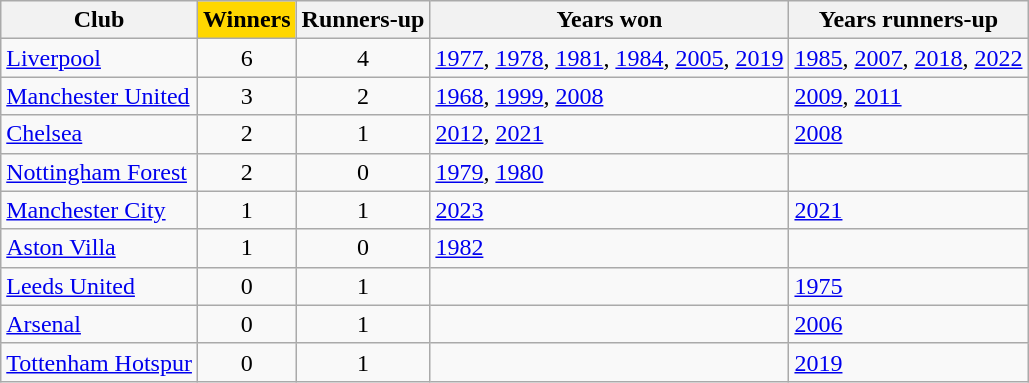<table class="wikitable sortable">
<tr>
<th>Club</th>
<th style="background:gold">Winners</th>
<th>Runners-up</th>
<th class="unsortable">Years won</th>
<th class="unsortable">Years runners-up</th>
</tr>
<tr>
<td><a href='#'>Liverpool</a></td>
<td style="text-align:center">6</td>
<td style="text-align:center">4</td>
<td><a href='#'>1977</a>, <a href='#'>1978</a>, <a href='#'>1981</a>, <a href='#'>1984</a>, <a href='#'>2005</a>, <a href='#'>2019</a></td>
<td><a href='#'>1985</a>, <a href='#'>2007</a>, <a href='#'>2018</a>, <a href='#'>2022</a></td>
</tr>
<tr>
<td><a href='#'>Manchester United</a></td>
<td style="text-align:center">3</td>
<td style="text-align:center">2</td>
<td><a href='#'>1968</a>, <a href='#'>1999</a>, <a href='#'>2008</a></td>
<td><a href='#'>2009</a>, <a href='#'>2011</a></td>
</tr>
<tr>
<td><a href='#'>Chelsea</a></td>
<td style="text-align:center">2</td>
<td style="text-align:center">1</td>
<td><a href='#'>2012</a>, <a href='#'>2021</a></td>
<td><a href='#'>2008</a></td>
</tr>
<tr>
<td><a href='#'>Nottingham Forest</a></td>
<td style="text-align:center">2</td>
<td style="text-align:center">0</td>
<td><a href='#'>1979</a>, <a href='#'>1980</a></td>
<td></td>
</tr>
<tr>
<td><a href='#'>Manchester City</a></td>
<td style="text-align:center">1</td>
<td style="text-align:center">1</td>
<td><a href='#'>2023</a></td>
<td><a href='#'>2021</a></td>
</tr>
<tr>
<td><a href='#'>Aston Villa</a></td>
<td style="text-align:center">1</td>
<td style="text-align:center">0</td>
<td><a href='#'>1982</a></td>
<td></td>
</tr>
<tr>
<td><a href='#'>Leeds United</a></td>
<td style="text-align:center">0</td>
<td style="text-align:center">1</td>
<td></td>
<td><a href='#'>1975</a></td>
</tr>
<tr>
<td><a href='#'>Arsenal</a></td>
<td style="text-align:center">0</td>
<td style="text-align:center">1</td>
<td></td>
<td><a href='#'>2006</a></td>
</tr>
<tr>
<td><a href='#'>Tottenham Hotspur</a></td>
<td style="text-align:center">0</td>
<td style="text-align:center">1</td>
<td></td>
<td><a href='#'>2019</a></td>
</tr>
</table>
